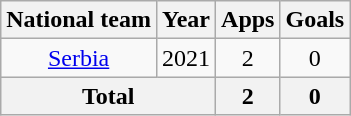<table class="wikitable" style="text-align:center">
<tr>
<th>National team</th>
<th>Year</th>
<th>Apps</th>
<th>Goals</th>
</tr>
<tr>
<td><a href='#'>Serbia</a></td>
<td>2021</td>
<td>2</td>
<td>0</td>
</tr>
<tr>
<th colspan="2">Total</th>
<th>2</th>
<th>0</th>
</tr>
</table>
